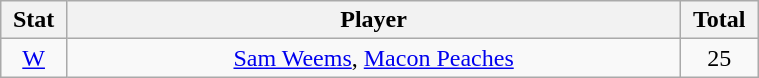<table class="wikitable" width="40%" style="text-align:center;">
<tr>
<th width="5%">Stat</th>
<th width="60%">Player</th>
<th width="5%">Total</th>
</tr>
<tr>
<td><a href='#'>W</a></td>
<td><a href='#'>Sam Weems</a>, <a href='#'>Macon Peaches</a></td>
<td>25</td>
</tr>
</table>
